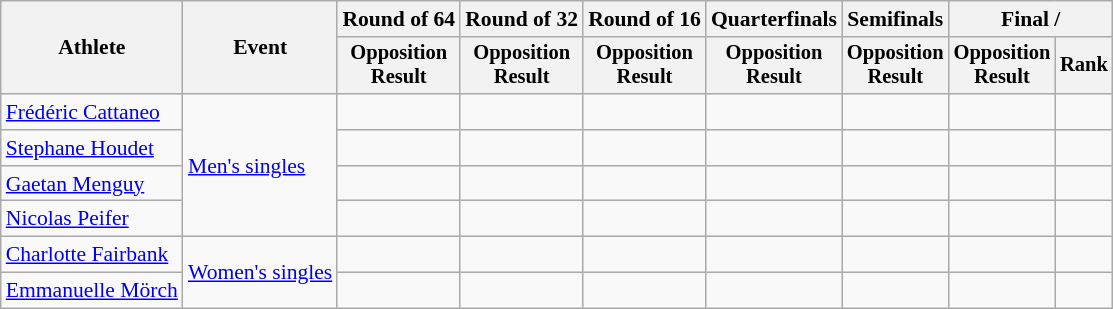<table class="wikitable" style="font-size:90%;">
<tr>
<th rowspan=2>Athlete</th>
<th rowspan=2>Event</th>
<th>Round of 64</th>
<th>Round of 32</th>
<th>Round of 16</th>
<th>Quarterfinals</th>
<th>Semifinals</th>
<th colspan=2>Final / </th>
</tr>
<tr style="font-size:95%">
<th>Opposition<br>Result</th>
<th>Opposition<br>Result</th>
<th>Opposition<br>Result</th>
<th>Opposition<br>Result</th>
<th>Opposition<br>Result</th>
<th>Opposition<br>Result</th>
<th>Rank</th>
</tr>
<tr align=center>
<td align=left><a href='#'>Frédéric Cattaneo</a></td>
<td rowspan=4 align=left><a href='#'>Men's singles</a></td>
<td></td>
<td></td>
<td></td>
<td></td>
<td></td>
<td></td>
<td></td>
</tr>
<tr align=center>
<td align=left><a href='#'>Stephane Houdet</a></td>
<td></td>
<td></td>
<td></td>
<td></td>
<td></td>
<td></td>
<td></td>
</tr>
<tr align=center>
<td align=left><a href='#'>Gaetan Menguy</a></td>
<td></td>
<td></td>
<td></td>
<td></td>
<td></td>
<td></td>
<td></td>
</tr>
<tr align=center>
<td align=left><a href='#'>Nicolas Peifer</a></td>
<td></td>
<td></td>
<td></td>
<td></td>
<td></td>
<td></td>
<td></td>
</tr>
<tr align=center>
<td align=left><a href='#'>Charlotte Fairbank</a></td>
<td rowspan=2 align=left><a href='#'>Women's singles</a></td>
<td></td>
<td></td>
<td></td>
<td></td>
<td></td>
<td></td>
<td></td>
</tr>
<tr align=center>
<td align=left><a href='#'>Emmanuelle Mörch</a></td>
<td></td>
<td></td>
<td></td>
<td></td>
<td></td>
<td></td>
<td></td>
</tr>
</table>
